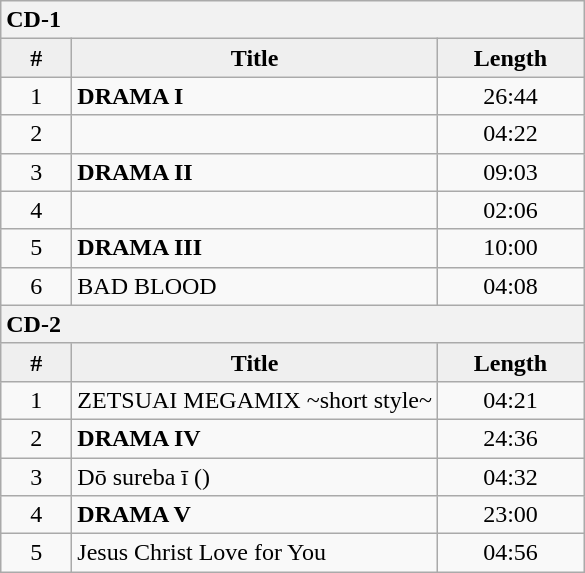<table class="wikitable" style="text-align:center;" cellpadding="1" cellspacing="1">
<tr>
<th colspan="5" style="text-align:left">CD-1</th>
</tr>
<tr>
<th style="background:#efefef" width="40px">#</th>
<th style="background:#efefef">Title</th>
<th style="background:#efefef" width="90px">Length</th>
</tr>
<tr>
<td>1</td>
<th style="text-align:left; background:#F9F9F9">DRAMA I</th>
<td>26:44</td>
</tr>
<tr>
<td>2</td>
<th style="text-align:left; background:#F9F9F9; font-weight: normal;"></th>
<td>04:22</td>
</tr>
<tr>
<td>3</td>
<th style="text-align:left; background:#F9F9F9">DRAMA II</th>
<td>09:03</td>
</tr>
<tr>
<td>4</td>
<th style="text-align:left; background:#F9F9F9; font-weight: normal;"></th>
<td>02:06</td>
</tr>
<tr>
<td>5</td>
<th style="text-align:left; background:#F9F9F9">DRAMA III</th>
<td>10:00</td>
</tr>
<tr>
<td>6</td>
<th style="text-align:left; background:#F9F9F9; font-weight: normal;">BAD BLOOD</th>
<td>04:08</td>
</tr>
<tr>
<th colspan="5" style="text-align:left">CD-2</th>
</tr>
<tr>
<th style="background:#efefef" width="40px">#</th>
<th style="background:#efefef">Title</th>
<th style="background:#efefef" width="90px">Length</th>
</tr>
<tr>
<td>1</td>
<th style="text-align:left; background:#F9F9F9; font-weight: normal;">ZETSUAI MEGAMIX ~short style~</th>
<td>04:21</td>
</tr>
<tr>
<td>2</td>
<th style="text-align:left; background:#F9F9F9">DRAMA IV</th>
<td>24:36</td>
</tr>
<tr>
<td>3</td>
<th style="text-align:left; background:#F9F9F9; font-weight: normal;">Dō sureba ī ()</th>
<td>04:32</td>
</tr>
<tr>
<td>4</td>
<th style="text-align:left; background:#F9F9F9">DRAMA V</th>
<td>23:00</td>
</tr>
<tr>
<td>5</td>
<th style="text-align:left; background:#F9F9F9; font-weight: normal;">Jesus Christ Love for You</th>
<td>04:56</td>
</tr>
</table>
